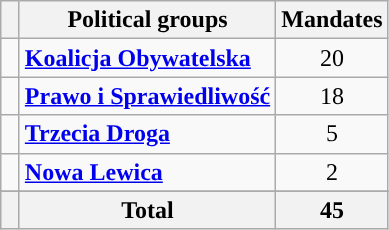<table class="wikitable">
<tr>
<th width=5></th>
<th>Political groups</th>
<th>Mandates</th>
</tr>
<tr>
<td style="background:"></td>
<td><strong><a href='#'>Koalicja Obywatelska</a></strong></td>
<td align="center">20</td>
</tr>
<tr>
<td style="background:"></td>
<td><strong><a href='#'>Prawo i Sprawiedliwość</a></strong></td>
<td align="center">18</td>
</tr>
<tr>
<td style="background:"></td>
<td><strong><a href='#'>Trzecia Droga</a></strong></td>
<td align="center">5</td>
</tr>
<tr>
<td style="background:"></td>
<td><strong><a href='#'>Nowa Lewica</a></strong></td>
<td align="center">2</td>
</tr>
<tr>
</tr>
<tr bgcolor="#ececec">
<th></th>
<th>Total</th>
<th align="center">45</th>
</tr>
</table>
